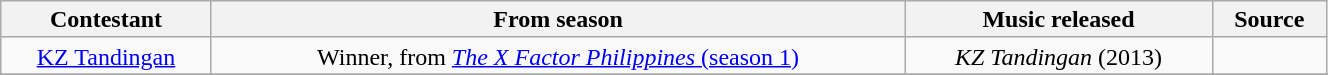<table class="wikitable" style="text-align:center; line-height:17px; width:70%;">
<tr>
<th>Contestant</th>
<th>From season</th>
<th>Music released</th>
<th>Source</th>
</tr>
<tr>
<td><a href='#'>KZ Tandingan</a></td>
<td>Winner, from <a href='#'><em>The X Factor Philippines</em> (season 1)</a></td>
<td><em>KZ Tandingan</em> (2013)</td>
<td></td>
</tr>
<tr>
</tr>
</table>
